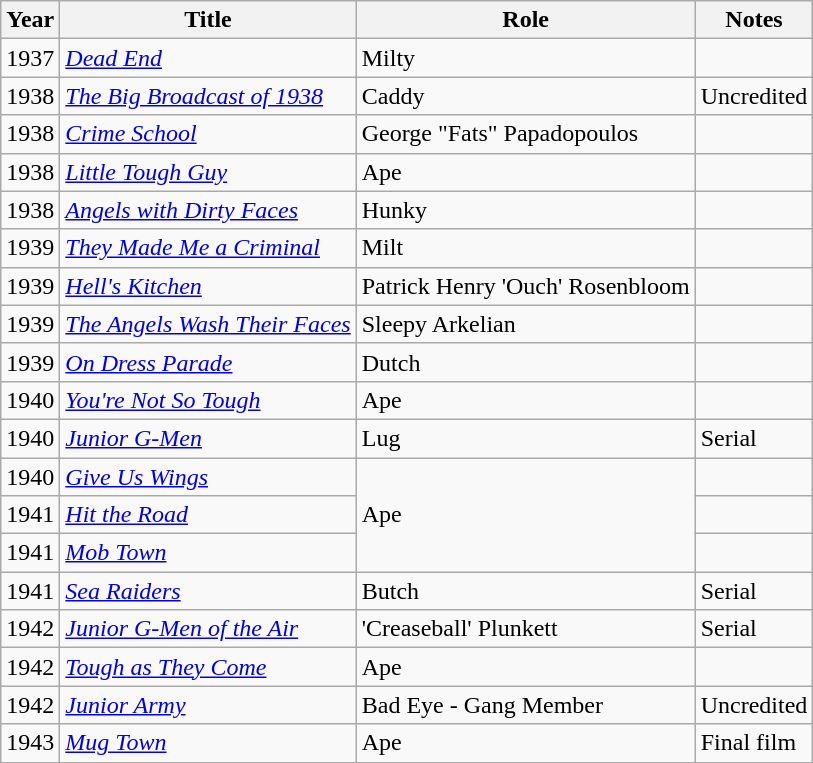<table class="wikitable">
<tr>
<th>Year</th>
<th>Title</th>
<th>Role</th>
<th>Notes</th>
</tr>
<tr>
<td>1937</td>
<td><em><a href='#'>Dead End</a></em></td>
<td>Milty</td>
<td></td>
</tr>
<tr>
<td>1938</td>
<td><em><a href='#'>The Big Broadcast of 1938</a></em></td>
<td>Caddy</td>
<td>Uncredited</td>
</tr>
<tr>
<td>1938</td>
<td><em><a href='#'>Crime School</a></em></td>
<td>George "Fats" Papadopoulos</td>
<td></td>
</tr>
<tr>
<td>1938</td>
<td><em><a href='#'>Little Tough Guy</a></em></td>
<td>Ape</td>
<td></td>
</tr>
<tr>
<td>1938</td>
<td><em><a href='#'>Angels with Dirty Faces</a></em></td>
<td>Hunky</td>
<td></td>
</tr>
<tr>
<td>1939</td>
<td><em><a href='#'>They Made Me a Criminal</a></em></td>
<td>Milt</td>
<td></td>
</tr>
<tr>
<td>1939</td>
<td><em><a href='#'>Hell's Kitchen</a></em></td>
<td>Patrick Henry 'Ouch' Rosenbloom</td>
<td></td>
</tr>
<tr>
<td>1939</td>
<td><em><a href='#'>The Angels Wash Their Faces</a></em></td>
<td>Sleepy Arkelian</td>
<td></td>
</tr>
<tr>
<td>1939</td>
<td><em><a href='#'>On Dress Parade</a></em></td>
<td>Dutch</td>
<td></td>
</tr>
<tr>
<td>1940</td>
<td><em><a href='#'>You're Not So Tough</a></em></td>
<td>Ape</td>
<td></td>
</tr>
<tr>
<td>1940</td>
<td><em><a href='#'>Junior G-Men</a></em></td>
<td>Lug</td>
<td>Serial</td>
</tr>
<tr>
<td>1940</td>
<td><em><a href='#'>Give Us Wings</a></em></td>
<td rowspan="3">Ape</td>
<td></td>
</tr>
<tr>
<td>1941</td>
<td><em><a href='#'>Hit the Road</a></em></td>
<td></td>
</tr>
<tr>
<td>1941</td>
<td><em><a href='#'>Mob Town</a></em></td>
<td></td>
</tr>
<tr>
<td>1941</td>
<td><em><a href='#'>Sea Raiders</a></em></td>
<td>Butch</td>
<td>Serial</td>
</tr>
<tr>
<td>1942</td>
<td><em><a href='#'>Junior G-Men of the Air</a></em></td>
<td>'Creaseball' Plunkett</td>
<td>Serial</td>
</tr>
<tr>
<td>1942</td>
<td><em><a href='#'>Tough as They Come</a></em></td>
<td>Ape</td>
<td></td>
</tr>
<tr>
<td>1942</td>
<td><em><a href='#'>Junior Army</a></em></td>
<td>Bad Eye - Gang Member</td>
<td>Uncredited</td>
</tr>
<tr>
<td>1943</td>
<td><em><a href='#'>Mug Town</a></em></td>
<td>Ape</td>
<td>Final film</td>
</tr>
</table>
